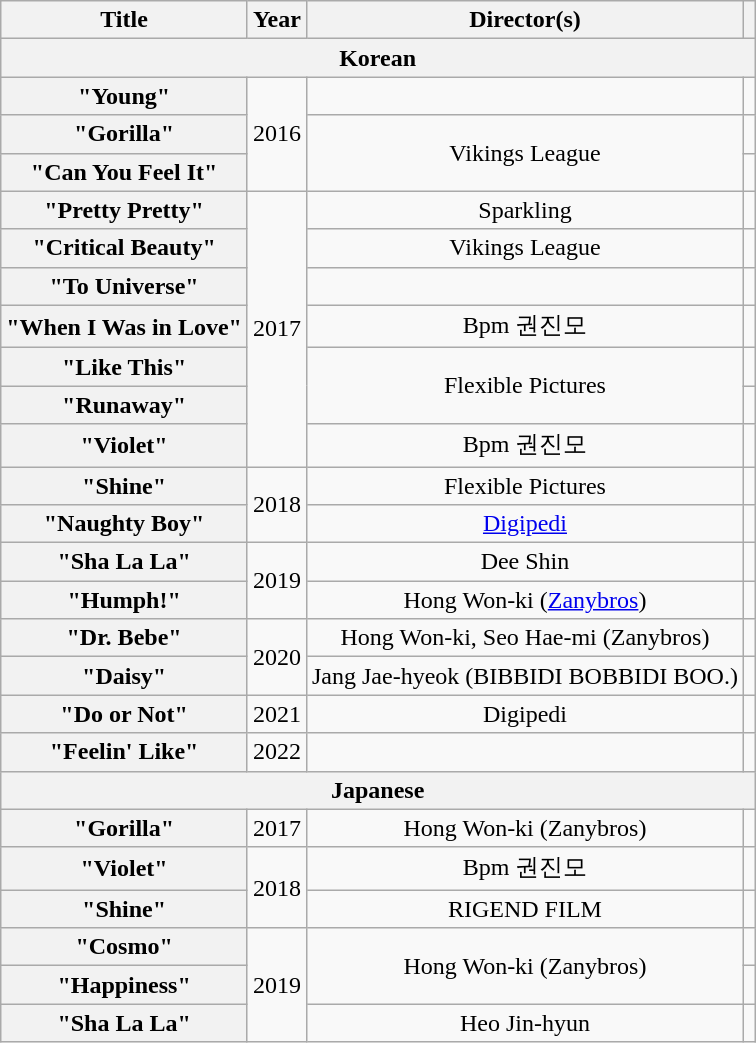<table class="wikitable plainrowheaders" style="text-align:center;">
<tr>
<th scope="col">Title</th>
<th scope="col">Year</th>
<th scope="col">Director(s)</th>
<th scope="col"></th>
</tr>
<tr>
<th colspan="4">Korean</th>
</tr>
<tr>
<th scope="row">"Young"</th>
<td rowspan="3">2016</td>
<td></td>
<td></td>
</tr>
<tr>
<th scope="row">"Gorilla"</th>
<td rowspan="2">Vikings League</td>
<td></td>
</tr>
<tr>
<th scope="row">"Can You Feel It"</th>
<td></td>
</tr>
<tr>
<th scope="row">"Pretty Pretty"</th>
<td rowspan="7">2017</td>
<td>Sparkling</td>
<td></td>
</tr>
<tr>
<th scope="row">"Critical Beauty"</th>
<td>Vikings League</td>
<td></td>
</tr>
<tr>
<th scope="row">"To Universe"</th>
<td></td>
<td></td>
</tr>
<tr>
<th scope="row">"When I Was in Love"</th>
<td>Bpm 권진모</td>
<td></td>
</tr>
<tr>
<th scope="row">"Like This"</th>
<td rowspan="2">Flexible Pictures</td>
<td></td>
</tr>
<tr>
<th scope="row">"Runaway"</th>
<td></td>
</tr>
<tr>
<th scope="row">"Violet"</th>
<td>Bpm 권진모</td>
<td></td>
</tr>
<tr>
<th scope="row">"Shine"</th>
<td rowspan="2">2018</td>
<td>Flexible Pictures</td>
<td></td>
</tr>
<tr>
<th scope="row">"Naughty Boy"</th>
<td><a href='#'>Digipedi</a></td>
<td></td>
</tr>
<tr>
<th scope="row">"Sha La La"</th>
<td rowspan="2">2019</td>
<td>Dee Shin</td>
<td></td>
</tr>
<tr>
<th scope="row">"Humph!"</th>
<td>Hong Won-ki (<a href='#'>Zanybros</a>)</td>
<td></td>
</tr>
<tr>
<th scope="row">"Dr. Bebe"</th>
<td rowspan="2">2020</td>
<td>Hong Won-ki, Seo Hae-mi (Zanybros)</td>
<td></td>
</tr>
<tr>
<th scope="row">"Daisy"</th>
<td>Jang Jae-hyeok (BIBBIDI BOBBIDI BOO.)</td>
<td></td>
</tr>
<tr>
<th scope="row">"Do or Not"</th>
<td>2021</td>
<td>Digipedi</td>
<td></td>
</tr>
<tr>
<th scope="row">"Feelin' Like"</th>
<td>2022</td>
<td></td>
<td></td>
</tr>
<tr>
<th colspan="4">Japanese</th>
</tr>
<tr>
<th scope="row">"Gorilla"</th>
<td>2017</td>
<td>Hong Won-ki (Zanybros)</td>
<td></td>
</tr>
<tr>
<th scope="row">"Violet"</th>
<td rowspan="2">2018</td>
<td>Bpm 권진모</td>
<td></td>
</tr>
<tr>
<th scope="row">"Shine"</th>
<td>RIGEND FILM</td>
<td></td>
</tr>
<tr>
<th scope="row">"Cosmo"</th>
<td rowspan="3">2019</td>
<td rowspan="2">Hong Won-ki (Zanybros)</td>
<td></td>
</tr>
<tr>
<th scope="row">"Happiness"</th>
<td></td>
</tr>
<tr>
<th scope="row">"Sha La La"</th>
<td>Heo Jin-hyun</td>
<td></td>
</tr>
</table>
